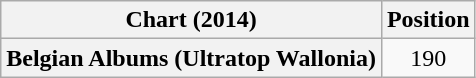<table class="wikitable plainrowheaders" style="text-align:center">
<tr>
<th>Chart (2014)</th>
<th>Position</th>
</tr>
<tr>
<th scope="row">Belgian Albums (Ultratop Wallonia)</th>
<td>190</td>
</tr>
</table>
